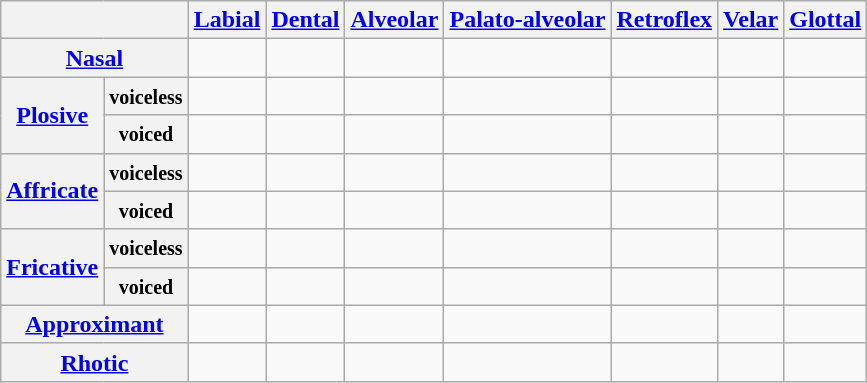<table class="wikitable" style="text-align: center;">
<tr>
<th colspan="2"></th>
<th><a href='#'>Labial</a></th>
<th><a href='#'>Dental</a></th>
<th><a href='#'>Alveolar</a></th>
<th><a href='#'>Palato-alveolar</a></th>
<th><a href='#'>Retroflex</a></th>
<th><a href='#'>Velar</a></th>
<th><a href='#'>Glottal</a></th>
</tr>
<tr>
<th colspan="2"><a href='#'>Nasal</a></th>
<td></td>
<td></td>
<td></td>
<td></td>
<td></td>
<td></td>
<td></td>
</tr>
<tr>
<th rowspan="2"><a href='#'>Plosive</a></th>
<th><small>voiceless</small></th>
<td></td>
<td></td>
<td></td>
<td></td>
<td></td>
<td></td>
<td></td>
</tr>
<tr>
<th><small>voiced</small></th>
<td></td>
<td></td>
<td></td>
<td></td>
<td></td>
<td></td>
<td></td>
</tr>
<tr>
<th rowspan="2"><a href='#'>Affricate</a></th>
<th><small>voiceless</small></th>
<td></td>
<td></td>
<td></td>
<td></td>
<td></td>
<td></td>
<td></td>
</tr>
<tr>
<th><small>voiced</small></th>
<td></td>
<td></td>
<td></td>
<td></td>
<td></td>
<td></td>
<td></td>
</tr>
<tr>
<th rowspan="2"><a href='#'>Fricative</a></th>
<th><small>voiceless</small></th>
<td></td>
<td></td>
<td></td>
<td></td>
<td></td>
<td></td>
<td></td>
</tr>
<tr>
<th><small>voiced</small></th>
<td></td>
<td></td>
<td></td>
<td></td>
<td></td>
<td></td>
<td></td>
</tr>
<tr>
<th colspan="2"><a href='#'>Approximant</a></th>
<td></td>
<td></td>
<td></td>
<td></td>
<td></td>
<td></td>
<td></td>
</tr>
<tr>
<th colspan="2"><a href='#'>Rhotic</a></th>
<td></td>
<td></td>
<td></td>
<td></td>
<td></td>
<td></td>
<td></td>
</tr>
</table>
